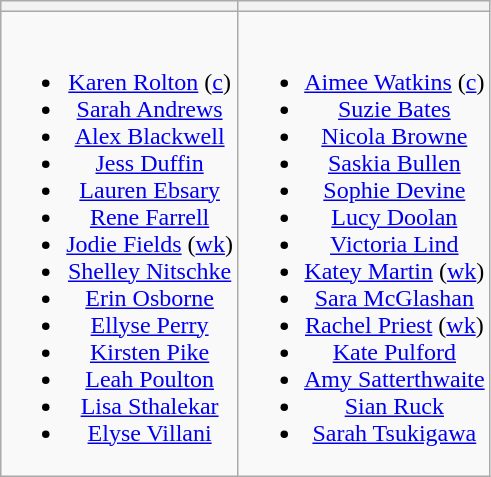<table class="wikitable" style="text-align:center">
<tr>
<th></th>
<th></th>
</tr>
<tr style="vertical-align:top">
<td><br><ul><li><a href='#'>Karen Rolton</a> (<a href='#'>c</a>)</li><li><a href='#'>Sarah Andrews</a></li><li><a href='#'>Alex Blackwell</a></li><li><a href='#'>Jess Duffin</a></li><li><a href='#'>Lauren Ebsary</a></li><li><a href='#'>Rene Farrell</a></li><li><a href='#'>Jodie Fields</a> (<a href='#'>wk</a>)</li><li><a href='#'>Shelley Nitschke</a></li><li><a href='#'>Erin Osborne</a></li><li><a href='#'>Ellyse Perry</a></li><li><a href='#'>Kirsten Pike</a></li><li><a href='#'>Leah Poulton</a></li><li><a href='#'>Lisa Sthalekar</a></li><li><a href='#'>Elyse Villani</a></li></ul></td>
<td><br><ul><li><a href='#'>Aimee Watkins</a> (<a href='#'>c</a>)</li><li><a href='#'>Suzie Bates</a></li><li><a href='#'>Nicola Browne</a></li><li><a href='#'>Saskia Bullen</a></li><li><a href='#'>Sophie Devine</a></li><li><a href='#'>Lucy Doolan</a></li><li><a href='#'>Victoria Lind</a></li><li><a href='#'>Katey Martin</a> (<a href='#'>wk</a>)</li><li><a href='#'>Sara McGlashan</a></li><li><a href='#'>Rachel Priest</a> (<a href='#'>wk</a>)</li><li><a href='#'>Kate Pulford</a></li><li><a href='#'>Amy Satterthwaite</a></li><li><a href='#'>Sian Ruck</a></li><li><a href='#'>Sarah Tsukigawa</a></li></ul></td>
</tr>
</table>
